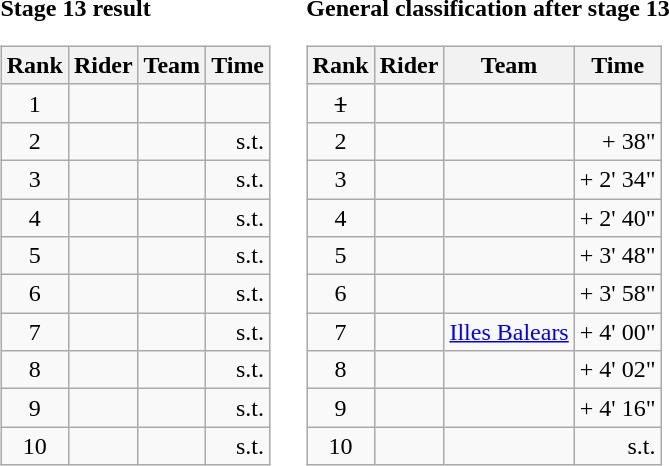<table>
<tr>
<td><strong>Stage 13 result</strong><br><table class="wikitable">
<tr>
<th scope="col">Rank</th>
<th scope="col">Rider</th>
<th scope="col">Team</th>
<th scope="col">Time</th>
</tr>
<tr>
<td style="text-align:center;">1</td>
<td></td>
<td></td>
<td style="text-align:right;"></td>
</tr>
<tr>
<td style="text-align:center;">2</td>
<td></td>
<td></td>
<td style="text-align:right;">s.t.</td>
</tr>
<tr>
<td style="text-align:center;">3</td>
<td></td>
<td></td>
<td style="text-align:right;">s.t.</td>
</tr>
<tr>
<td style="text-align:center;">4</td>
<td></td>
<td></td>
<td style="text-align:right;">s.t.</td>
</tr>
<tr>
<td style="text-align:center;">5</td>
<td></td>
<td></td>
<td style="text-align:right;">s.t.</td>
</tr>
<tr>
<td style="text-align:center;">6</td>
<td></td>
<td></td>
<td style="text-align:right;">s.t.</td>
</tr>
<tr>
<td style="text-align:center;">7</td>
<td></td>
<td></td>
<td style="text-align:right;">s.t.</td>
</tr>
<tr>
<td style="text-align:center;">8</td>
<td></td>
<td></td>
<td style="text-align:right;">s.t.</td>
</tr>
<tr>
<td style="text-align:center;">9</td>
<td></td>
<td></td>
<td style="text-align:right;">s.t.</td>
</tr>
<tr>
<td style="text-align:center;">10</td>
<td></td>
<td></td>
<td style="text-align:right;">s.t.</td>
</tr>
</table>
</td>
<td></td>
<td><strong>General classification after stage 13</strong><br><table class="wikitable">
<tr>
<th scope="col">Rank</th>
<th scope="col">Rider</th>
<th scope="col">Team</th>
<th scope="col">Time</th>
</tr>
<tr>
<td style="text-align:center;"><del>1</del></td>
<td><del></del> </td>
<td><del></del></td>
<td style="text-align:right;"><del></del></td>
</tr>
<tr>
<td style="text-align:center;">2</td>
<td></td>
<td></td>
<td style="text-align:right;">+ 38"</td>
</tr>
<tr>
<td style="text-align:center;">3</td>
<td></td>
<td></td>
<td style="text-align:right;">+ 2' 34"</td>
</tr>
<tr>
<td style="text-align:center;">4</td>
<td></td>
<td></td>
<td style="text-align:right;">+ 2' 40"</td>
</tr>
<tr>
<td style="text-align:center;">5</td>
<td></td>
<td></td>
<td style="text-align:right;">+ 3' 48"</td>
</tr>
<tr>
<td style="text-align:center;">6</td>
<td></td>
<td></td>
<td style="text-align:right;">+ 3' 58"</td>
</tr>
<tr>
<td style="text-align:center;">7</td>
<td></td>
<td><a href='#'>Illes Balears</a></td>
<td style="text-align:right;">+ 4' 00"</td>
</tr>
<tr>
<td style="text-align:center;">8</td>
<td></td>
<td></td>
<td style="text-align:right;">+ 4' 02"</td>
</tr>
<tr>
<td style="text-align:center;">9</td>
<td></td>
<td></td>
<td style="text-align:right;">+ 4' 16"</td>
</tr>
<tr>
<td style="text-align:center;">10</td>
<td></td>
<td></td>
<td style="text-align:right;">s.t.</td>
</tr>
</table>
</td>
</tr>
</table>
